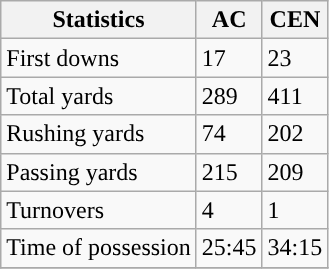<table class="wikitable">
<tr>
<th>Statistics</th>
<th>AC</th>
<th>CEN</th>
</tr>
<tr>
<td>First downs</td>
<td>17</td>
<td>23</td>
</tr>
<tr>
<td>Total yards</td>
<td>289</td>
<td>411</td>
</tr>
<tr>
<td>Rushing yards</td>
<td>74</td>
<td>202</td>
</tr>
<tr>
<td>Passing yards</td>
<td>215</td>
<td>209</td>
</tr>
<tr>
<td>Turnovers</td>
<td>4</td>
<td>1</td>
</tr>
<tr>
<td>Time of possession</td>
<td>25:45</td>
<td>34:15</td>
</tr>
<tr>
</tr>
</table>
